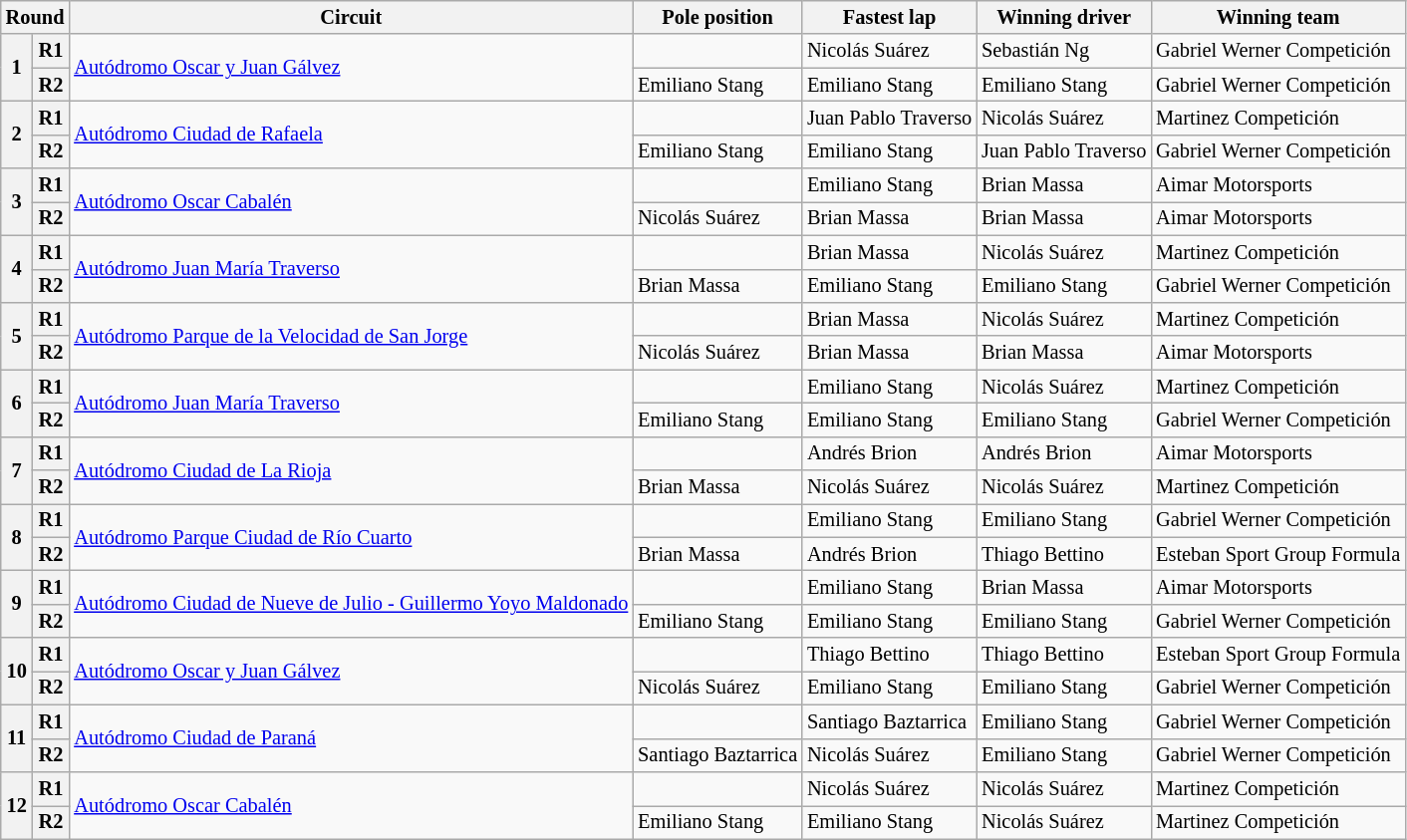<table class="wikitable" style="font-size:85%">
<tr>
<th colspan="2">Round</th>
<th>Circuit</th>
<th>Pole position</th>
<th>Fastest lap</th>
<th>Winning driver</th>
<th>Winning team</th>
</tr>
<tr>
<th rowspan="2">1</th>
<th>R1</th>
<td rowspan="2"> <a href='#'>Autódromo Oscar y Juan Gálvez</a></td>
<td nowrap=""></td>
<td> Nicolás Suárez</td>
<td> Sebastián Ng</td>
<td>Gabriel Werner Competición</td>
</tr>
<tr>
<th>R2</th>
<td> Emiliano Stang</td>
<td> Emiliano Stang</td>
<td> Emiliano Stang</td>
<td>Gabriel Werner Competición</td>
</tr>
<tr>
<th rowspan="2">2</th>
<th>R1</th>
<td rowspan="2"> <a href='#'>Autódromo Ciudad de Rafaela</a></td>
<td></td>
<td nowrap> Juan Pablo Traverso</td>
<td> Nicolás Suárez</td>
<td>Martinez Competición</td>
</tr>
<tr>
<th>R2</th>
<td> Emiliano Stang</td>
<td> Emiliano Stang</td>
<td nowrap> Juan Pablo Traverso</td>
<td nowrap>Gabriel Werner Competición</td>
</tr>
<tr>
<th rowspan="2">3</th>
<th>R1</th>
<td rowspan="2"> <a href='#'>Autódromo Oscar Cabalén</a></td>
<td></td>
<td> Emiliano Stang</td>
<td> Brian Massa</td>
<td>Aimar Motorsports</td>
</tr>
<tr>
<th>R2</th>
<td> Nicolás Suárez</td>
<td> Brian Massa</td>
<td> Brian Massa</td>
<td>Aimar Motorsports</td>
</tr>
<tr>
<th rowspan="2">4</th>
<th>R1</th>
<td rowspan="2"> <a href='#'>Autódromo Juan María Traverso</a></td>
<td></td>
<td> Brian Massa</td>
<td> Nicolás Suárez</td>
<td>Martinez Competición</td>
</tr>
<tr>
<th>R2</th>
<td> Brian Massa</td>
<td> Emiliano Stang</td>
<td> Emiliano Stang</td>
<td>Gabriel Werner Competición</td>
</tr>
<tr>
<th rowspan="2">5</th>
<th>R1</th>
<td rowspan="2" nowrap> <a href='#'>Autódromo Parque de la Velocidad de San Jorge</a></td>
<td></td>
<td> Brian Massa</td>
<td> Nicolás Suárez</td>
<td>Martinez Competición</td>
</tr>
<tr>
<th>R2</th>
<td> Nicolás Suárez</td>
<td> Brian Massa</td>
<td> Brian Massa</td>
<td>Aimar Motorsports</td>
</tr>
<tr>
<th rowspan="2">6</th>
<th>R1</th>
<td rowspan="2"> <a href='#'>Autódromo Juan María Traverso</a></td>
<td></td>
<td> Emiliano Stang</td>
<td> Nicolás Suárez</td>
<td>Martinez Competición</td>
</tr>
<tr>
<th>R2</th>
<td> Emiliano Stang</td>
<td> Emiliano Stang</td>
<td> Emiliano Stang</td>
<td>Gabriel Werner Competición</td>
</tr>
<tr>
<th rowspan="2">7</th>
<th>R1</th>
<td rowspan="2"> <a href='#'>Autódromo Ciudad de La Rioja</a></td>
<td></td>
<td> Andrés Brion</td>
<td> Andrés Brion</td>
<td>Aimar Motorsports</td>
</tr>
<tr>
<th>R2</th>
<td> Brian Massa</td>
<td> Nicolás Suárez</td>
<td> Nicolás Suárez</td>
<td>Martinez Competición</td>
</tr>
<tr>
<th rowspan="2">8</th>
<th>R1</th>
<td rowspan="2"> <a href='#'>Autódromo Parque Ciudad de Río Cuarto</a></td>
<td></td>
<td> Emiliano Stang</td>
<td> Emiliano Stang</td>
<td>Gabriel Werner Competición</td>
</tr>
<tr>
<th>R2</th>
<td> Brian Massa</td>
<td> Andrés Brion</td>
<td> Thiago Bettino</td>
<td>Esteban Sport Group Formula</td>
</tr>
<tr>
<th rowspan="2">9</th>
<th>R1</th>
<td rowspan="2" nowrap> <a href='#'>Autódromo Ciudad de Nueve de Julio - Guillermo Yoyo Maldonado</a></td>
<td></td>
<td> Emiliano Stang</td>
<td> Brian Massa</td>
<td>Aimar Motorsports</td>
</tr>
<tr>
<th>R2</th>
<td> Emiliano Stang</td>
<td> Emiliano Stang</td>
<td> Emiliano Stang</td>
<td>Gabriel Werner Competición</td>
</tr>
<tr>
<th rowspan="2">10</th>
<th>R1</th>
<td rowspan="2"> <a href='#'>Autódromo Oscar y Juan Gálvez</a></td>
<td></td>
<td> Thiago Bettino</td>
<td> Thiago Bettino</td>
<td nowrap>Esteban Sport Group Formula</td>
</tr>
<tr>
<th>R2</th>
<td> Nicolás Suárez</td>
<td> Emiliano Stang</td>
<td> Emiliano Stang</td>
<td>Gabriel Werner Competición</td>
</tr>
<tr>
<th rowspan="2">11</th>
<th>R1</th>
<td rowspan="2"> <a href='#'>Autódromo Ciudad de Paraná</a></td>
<td></td>
<td nowrap> Santiago Baztarrica</td>
<td> Emiliano Stang</td>
<td>Gabriel Werner Competición</td>
</tr>
<tr>
<th>R2</th>
<td nowrap> Santiago Baztarrica</td>
<td> Nicolás Suárez</td>
<td> Emiliano Stang</td>
<td>Gabriel Werner Competición</td>
</tr>
<tr>
<th rowspan="2">12</th>
<th>R1</th>
<td rowspan="2"> <a href='#'>Autódromo Oscar Cabalén</a></td>
<td></td>
<td> Nicolás Suárez</td>
<td> Nicolás Suárez</td>
<td>Martinez Competición</td>
</tr>
<tr>
<th>R2</th>
<td> Emiliano Stang</td>
<td> Emiliano Stang</td>
<td> Nicolás Suárez</td>
<td>Martinez Competición</td>
</tr>
</table>
